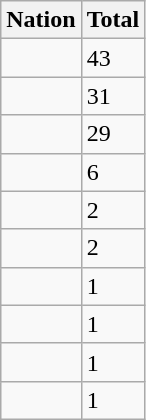<table class="wikitable sortable">
<tr>
<th scope="col">Nation</th>
<th scope="col">Total</th>
</tr>
<tr>
<td></td>
<td>43</td>
</tr>
<tr>
<td></td>
<td>31</td>
</tr>
<tr>
<td></td>
<td>29</td>
</tr>
<tr>
<td></td>
<td>6</td>
</tr>
<tr>
<td></td>
<td>2</td>
</tr>
<tr>
<td></td>
<td>2</td>
</tr>
<tr>
<td></td>
<td>1</td>
</tr>
<tr>
<td></td>
<td>1</td>
</tr>
<tr>
<td></td>
<td>1</td>
</tr>
<tr>
<td></td>
<td>1</td>
</tr>
</table>
